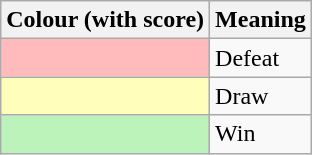<table Class="wikitable">
<tr>
<th scope=col>Colour (with score)</th>
<th scope=col>Meaning</th>
</tr>
<tr>
<td bgcolor=#FFBBBB></td>
<td>Defeat</td>
</tr>
<tr>
<td bgcolor=#FFFFBB></td>
<td>Draw</td>
</tr>
<tr>
<td bgcolor=#BBF3BB></td>
<td>Win</td>
</tr>
</table>
